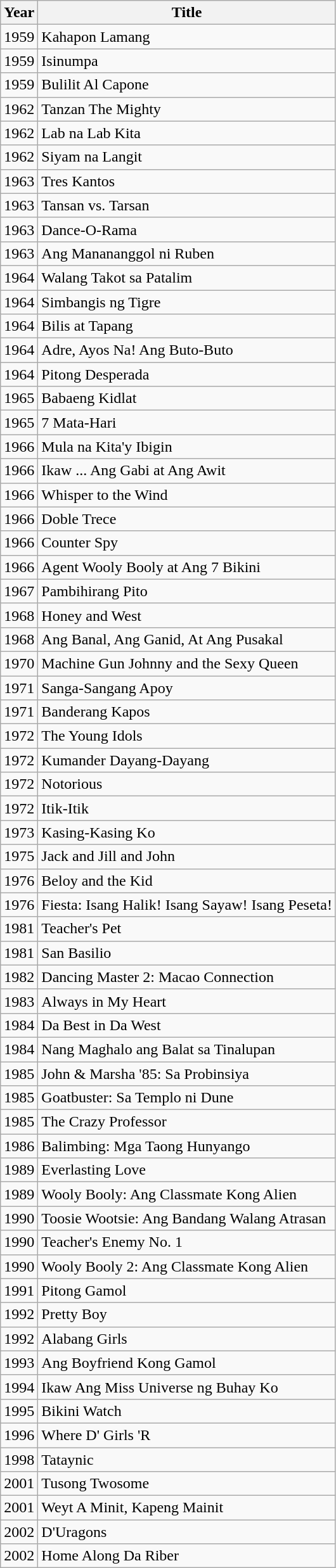<table class="wikitable">
<tr>
<th>Year</th>
<th>Title</th>
</tr>
<tr>
<td>1959</td>
<td>Kahapon Lamang</td>
</tr>
<tr>
<td>1959</td>
<td>Isinumpa</td>
</tr>
<tr>
<td>1959</td>
<td>Bulilit Al Capone</td>
</tr>
<tr>
<td>1962</td>
<td>Tanzan The Mighty</td>
</tr>
<tr>
<td>1962</td>
<td>Lab na Lab Kita</td>
</tr>
<tr>
<td>1962</td>
<td>Siyam na Langit</td>
</tr>
<tr>
<td>1963</td>
<td>Tres Kantos</td>
</tr>
<tr>
<td>1963</td>
<td>Tansan vs. Tarsan</td>
</tr>
<tr>
<td>1963</td>
<td>Dance-O-Rama</td>
</tr>
<tr>
<td>1963</td>
<td>Ang Manananggol ni Ruben</td>
</tr>
<tr>
<td>1964</td>
<td>Walang Takot sa Patalim</td>
</tr>
<tr>
<td>1964</td>
<td>Simbangis ng Tigre</td>
</tr>
<tr>
<td>1964</td>
<td>Bilis at Tapang</td>
</tr>
<tr>
<td>1964</td>
<td>Adre, Ayos Na! Ang Buto-Buto</td>
</tr>
<tr>
<td>1964</td>
<td>Pitong Desperada</td>
</tr>
<tr>
<td>1965</td>
<td>Babaeng Kidlat</td>
</tr>
<tr>
<td>1965</td>
<td>7 Mata-Hari</td>
</tr>
<tr>
<td>1966</td>
<td>Mula na Kita'y Ibigin</td>
</tr>
<tr>
<td>1966</td>
<td>Ikaw ... Ang Gabi at Ang Awit</td>
</tr>
<tr>
<td>1966</td>
<td>Whisper to the Wind</td>
</tr>
<tr>
<td>1966</td>
<td>Doble Trece</td>
</tr>
<tr>
<td>1966</td>
<td>Counter Spy</td>
</tr>
<tr>
<td>1966</td>
<td>Agent Wooly Booly at Ang 7 Bikini</td>
</tr>
<tr>
<td>1967</td>
<td>Pambihirang Pito</td>
</tr>
<tr>
<td>1968</td>
<td>Honey and West</td>
</tr>
<tr>
<td>1968</td>
<td>Ang Banal, Ang Ganid, At Ang Pusakal</td>
</tr>
<tr>
<td>1970</td>
<td>Machine Gun Johnny and the Sexy Queen</td>
</tr>
<tr>
<td>1971</td>
<td>Sanga-Sangang Apoy</td>
</tr>
<tr>
<td>1971</td>
<td>Banderang Kapos</td>
</tr>
<tr>
<td>1972</td>
<td>The Young Idols</td>
</tr>
<tr>
<td>1972</td>
<td>Kumander Dayang-Dayang</td>
</tr>
<tr>
<td>1972</td>
<td>Notorious</td>
</tr>
<tr>
<td>1972</td>
<td>Itik-Itik</td>
</tr>
<tr>
<td>1973</td>
<td>Kasing-Kasing Ko</td>
</tr>
<tr>
<td>1975</td>
<td>Jack and Jill and John</td>
</tr>
<tr>
<td>1976</td>
<td>Beloy and the Kid</td>
</tr>
<tr>
<td>1976</td>
<td>Fiesta: Isang Halik! Isang Sayaw! Isang Peseta!</td>
</tr>
<tr>
<td>1981</td>
<td>Teacher's Pet</td>
</tr>
<tr>
<td>1981</td>
<td>San Basilio</td>
</tr>
<tr>
<td>1982</td>
<td>Dancing Master 2: Macao Connection</td>
</tr>
<tr>
<td>1983</td>
<td>Always in My Heart</td>
</tr>
<tr>
<td>1984</td>
<td>Da Best in Da West</td>
</tr>
<tr>
<td>1984</td>
<td>Nang Maghalo ang Balat sa Tinalupan</td>
</tr>
<tr>
<td>1985</td>
<td>John & Marsha '85: Sa Probinsiya</td>
</tr>
<tr>
<td>1985</td>
<td>Goatbuster: Sa Templo ni Dune</td>
</tr>
<tr>
<td>1985</td>
<td>The Crazy Professor</td>
</tr>
<tr>
<td>1986</td>
<td>Balimbing: Mga Taong Hunyango</td>
</tr>
<tr>
<td>1989</td>
<td>Everlasting Love</td>
</tr>
<tr>
<td>1989</td>
<td>Wooly Booly: Ang Classmate Kong Alien</td>
</tr>
<tr>
<td>1990</td>
<td>Toosie Wootsie: Ang Bandang Walang Atrasan</td>
</tr>
<tr>
<td>1990</td>
<td>Teacher's Enemy No. 1</td>
</tr>
<tr>
<td>1990</td>
<td>Wooly Booly 2: Ang Classmate Kong Alien</td>
</tr>
<tr>
<td>1991</td>
<td>Pitong Gamol</td>
</tr>
<tr>
<td>1992</td>
<td>Pretty Boy</td>
</tr>
<tr>
<td>1992</td>
<td>Alabang Girls</td>
</tr>
<tr>
<td>1993</td>
<td>Ang Boyfriend Kong Gamol</td>
</tr>
<tr>
<td>1994</td>
<td>Ikaw Ang Miss Universe ng Buhay Ko</td>
</tr>
<tr>
<td>1995</td>
<td>Bikini Watch</td>
</tr>
<tr>
<td>1996</td>
<td>Where D' Girls 'R</td>
</tr>
<tr>
<td>1998</td>
<td>Tataynic</td>
</tr>
<tr>
<td>2001</td>
<td>Tusong Twosome</td>
</tr>
<tr>
<td>2001</td>
<td>Weyt A Minit, Kapeng Mainit</td>
</tr>
<tr>
<td>2002</td>
<td>D'Uragons</td>
</tr>
<tr>
<td>2002</td>
<td>Home Along Da Riber</td>
</tr>
</table>
